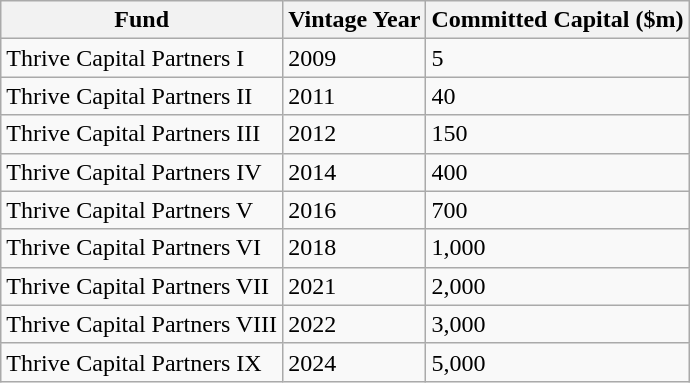<table class="wikitable">
<tr>
<th>Fund</th>
<th>Vintage Year</th>
<th>Committed Capital ($m)</th>
</tr>
<tr>
<td>Thrive Capital Partners I</td>
<td>2009</td>
<td>5</td>
</tr>
<tr>
<td>Thrive Capital Partners II</td>
<td>2011</td>
<td>40</td>
</tr>
<tr>
<td>Thrive Capital Partners III</td>
<td>2012</td>
<td>150</td>
</tr>
<tr>
<td>Thrive Capital Partners IV</td>
<td>2014</td>
<td>400</td>
</tr>
<tr>
<td>Thrive Capital Partners V</td>
<td>2016</td>
<td>700</td>
</tr>
<tr>
<td>Thrive Capital Partners VI</td>
<td>2018</td>
<td>1,000</td>
</tr>
<tr>
<td>Thrive Capital Partners VII</td>
<td>2021</td>
<td>2,000</td>
</tr>
<tr>
<td>Thrive Capital Partners VIII</td>
<td>2022</td>
<td>3,000</td>
</tr>
<tr>
<td>Thrive Capital Partners IX</td>
<td>2024</td>
<td>5,000</td>
</tr>
</table>
